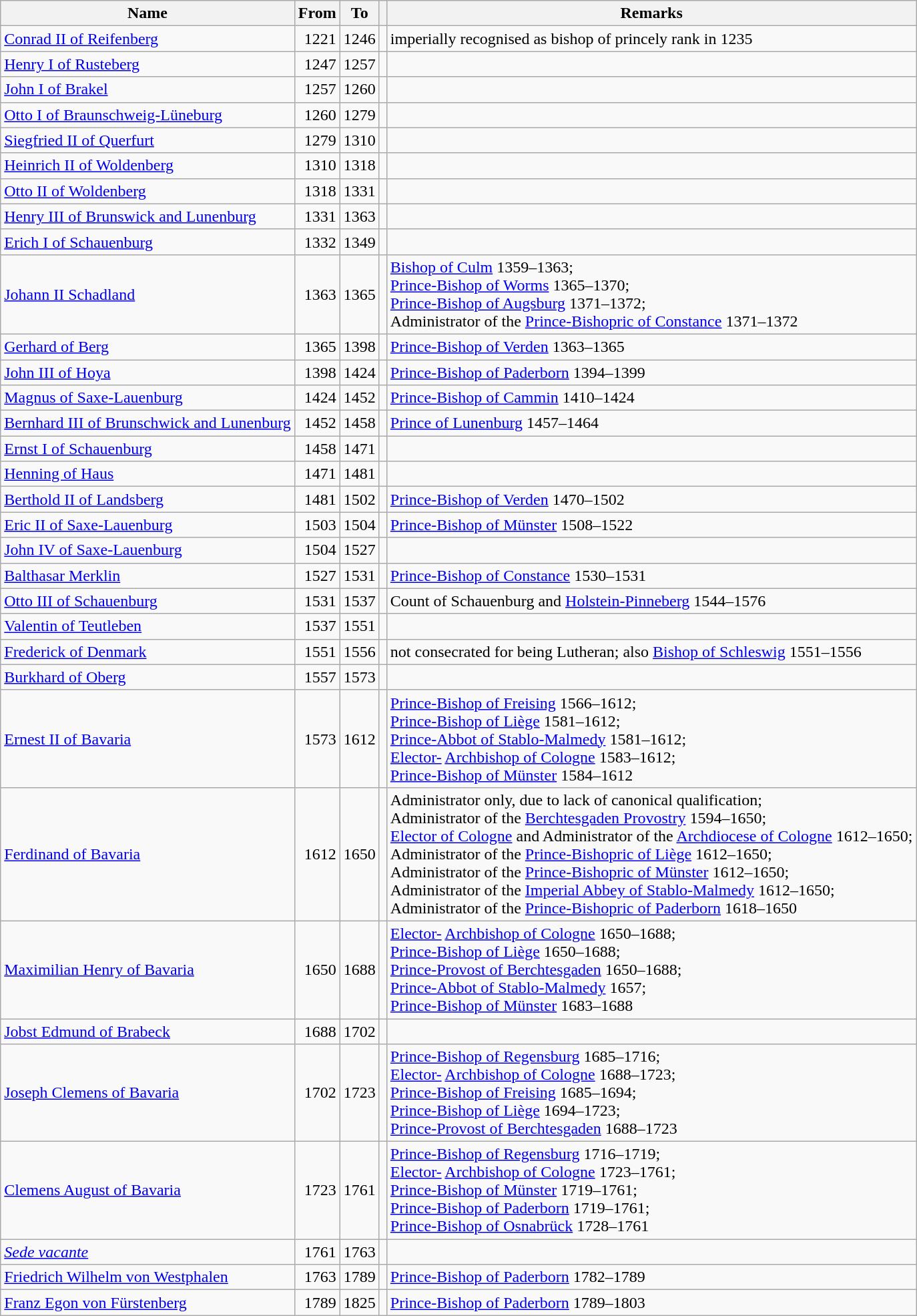<table class="wikitable">
<tr>
<th bgcolor="silver">Name</th>
<th bgcolor="silver">From</th>
<th bgcolor="silver">To</th>
<th bgcolor="white"></th>
<th bgcolor="silver">Remarks</th>
</tr>
<tr>
<td><a href='#'>Conrad II of Reifenberg</a></td>
<td align="right">1221</td>
<td align="right">1246</td>
<td align="right"></td>
<td align="left">imperially recognised as bishop of princely rank in 1235</td>
</tr>
<tr>
<td><a href='#'>Henry I of Rusteberg</a></td>
<td align="right">1247</td>
<td align="right">1257</td>
<td align="right"></td>
<td align="left"></td>
</tr>
<tr>
<td><a href='#'>John I of Brakel</a></td>
<td align="right">1257</td>
<td align="right">1260</td>
<td align="right"></td>
<td align="left"></td>
</tr>
<tr>
<td><a href='#'>Otto I of Braunschweig-Lüneburg</a></td>
<td align="right">1260</td>
<td align="right">1279</td>
<td></td>
<td align="left"></td>
</tr>
<tr>
<td><a href='#'>Siegfried II of Querfurt</a></td>
<td align="right">1279</td>
<td align="right">1310</td>
<td align="right"></td>
<td align="left"></td>
</tr>
<tr>
<td><a href='#'>Heinrich II of Woldenberg</a></td>
<td align="right">1310</td>
<td align="right">1318</td>
<td align="right"></td>
<td align="left"></td>
</tr>
<tr>
<td><a href='#'>Otto II of Woldenberg</a></td>
<td align="right">1318</td>
<td align="right">1331</td>
<td align="right"></td>
<td align="left"></td>
</tr>
<tr>
<td><a href='#'>Henry III of Brunswick and Lunenburg</a></td>
<td align="right">1331</td>
<td align="right">1363</td>
<td></td>
<td align="left"></td>
</tr>
<tr>
<td><a href='#'>Erich I of Schauenburg</a></td>
<td align="right">1332</td>
<td align="right">1349</td>
<td align="right"></td>
<td align="left"></td>
</tr>
<tr>
<td><a href='#'>Johann II Schadland</a></td>
<td align="right">1363</td>
<td align="right">1365</td>
<td align="right"></td>
<td align="left"><a href='#'>Bishop of Culm</a> 1359–1363; <br> <a href='#'>Prince-Bishop of Worms</a> 1365–1370; <br> <a href='#'>Prince-Bishop of Augsburg</a> 1371–1372; <br> Administrator of the <a href='#'>Prince-Bishopric of Constance</a> 1371–1372</td>
</tr>
<tr>
<td><a href='#'>Gerhard of Berg</a></td>
<td align="right">1365</td>
<td align="right">1398</td>
<td></td>
<td align="left"><a href='#'>Prince-Bishop of Verden</a> 1363–1365</td>
</tr>
<tr>
<td><a href='#'>John III of Hoya</a></td>
<td align="right">1398</td>
<td align="right">1424</td>
<td align="right"></td>
<td align="left"><a href='#'>Prince-Bishop of Paderborn</a> 1394–1399</td>
</tr>
<tr>
<td><a href='#'>Magnus of Saxe-Lauenburg</a></td>
<td align="right">1424</td>
<td align="right">1452</td>
<td></td>
<td align="left"><a href='#'>Prince-Bishop of Cammin</a> 1410–1424</td>
</tr>
<tr>
<td><a href='#'>Bernhard III of Brunschwick and Lunenburg</a></td>
<td align="right">1452</td>
<td align="right">1458</td>
<td align="right"></td>
<td align="left"><a href='#'>Prince of Lunenburg</a> 1457–1464</td>
</tr>
<tr>
<td><a href='#'>Ernst I of Schauenburg</a></td>
<td align="right">1458</td>
<td align="right">1471</td>
<td align="right"></td>
<td align="left"></td>
</tr>
<tr>
<td><a href='#'>Henning of Haus</a></td>
<td align="right">1471</td>
<td align="right">1481</td>
<td align="right"></td>
<td align="left"></td>
</tr>
<tr>
<td><a href='#'>Berthold II of Landsberg</a></td>
<td align="right">1481</td>
<td align="right">1502</td>
<td></td>
<td align="left"><a href='#'>Prince-Bishop of Verden</a> 1470–1502</td>
</tr>
<tr>
<td><a href='#'>Eric II of Saxe-Lauenburg</a></td>
<td align="right">1503</td>
<td align="right">1504</td>
<td align="right"></td>
<td align="left"><a href='#'>Prince-Bishop of Münster</a> 1508–1522</td>
</tr>
<tr>
<td><a href='#'>John IV of Saxe-Lauenburg</a></td>
<td align="right">1504</td>
<td align="right">1527</td>
<td align="right"></td>
<td align="left"></td>
</tr>
<tr>
<td><a href='#'>Balthasar Merklin</a></td>
<td align="right">1527</td>
<td align="right">1531</td>
<td align="right"></td>
<td align="left"><a href='#'>Prince-Bishop of Constance</a> 1530–1531</td>
</tr>
<tr>
<td><a href='#'>Otto III of Schauenburg</a></td>
<td align="right">1531</td>
<td align="right">1537</td>
<td></td>
<td align="left">Count of Schauenburg and <a href='#'>Holstein-Pinneberg</a> 1544–1576</td>
</tr>
<tr>
<td><a href='#'>Valentin of Teutleben</a></td>
<td align="right">1537</td>
<td align="right">1551</td>
<td align="right"></td>
<td align="left"></td>
</tr>
<tr>
<td><a href='#'>Frederick of Denmark</a></td>
<td align="right">1551</td>
<td align="right">1556</td>
<td align="right"></td>
<td align="left">not consecrated for being Lutheran; also <a href='#'>Bishop of Schleswig</a> 1551–1556</td>
</tr>
<tr>
<td><a href='#'>Burkhard of Oberg</a></td>
<td align="right">1557</td>
<td align="right">1573</td>
<td></td>
<td align="left"></td>
</tr>
<tr>
<td><a href='#'>Ernest II of Bavaria</a></td>
<td align="right">1573</td>
<td align="right">1612</td>
<td></td>
<td align="left"><a href='#'>Prince-Bishop of Freising</a> 1566–1612; <br><a href='#'>Prince-Bishop of Liège</a> 1581–1612; <br><a href='#'>Prince-Abbot of Stablo-Malmedy</a> 1581–1612; <br><a href='#'>Elector-</a> <a href='#'>Archbishop of Cologne</a> 1583–1612; <br><a href='#'>Prince-Bishop of Münster</a> 1584–1612</td>
</tr>
<tr>
<td><a href='#'>Ferdinand of Bavaria</a></td>
<td align="right">1612</td>
<td align="right">1650</td>
<td></td>
<td align="left">Administrator only, due to lack of canonical qualification; <br>Administrator of the <a href='#'>Berchtesgaden Provostry</a> 1594–1650; <br><a href='#'>Elector of Cologne</a> and Administrator of the <a href='#'>Archdiocese of Cologne</a> 1612–1650; <br>Administrator of the <a href='#'>Prince-Bishopric of Liège</a> 1612–1650; <br>Administrator of the <a href='#'>Prince-Bishopric of Münster</a> 1612–1650; <br>Administrator of the <a href='#'>Imperial Abbey of Stablo-Malmedy</a> 1612–1650; <br>Administrator of the <a href='#'>Prince-Bishopric of Paderborn</a> 1618–1650</td>
</tr>
<tr>
<td><a href='#'>Maximilian Henry of Bavaria</a></td>
<td align="right">1650</td>
<td align="right">1688</td>
<td></td>
<td align="left"><a href='#'>Elector-</a> <a href='#'>Archbishop of Cologne</a> 1650–1688; <br><a href='#'>Prince-Bishop of Liège</a> 1650–1688; <br><a href='#'>Prince-Provost of Berchtesgaden</a> 1650–1688; <br><a href='#'>Prince-Abbot of Stablo-Malmedy</a> 1657; <br><a href='#'>Prince-Bishop of Münster</a> 1683–1688</td>
</tr>
<tr>
<td><a href='#'>Jobst Edmund of Brabeck</a></td>
<td align="right">1688</td>
<td align="right">1702</td>
<td></td>
<td align="left"></td>
</tr>
<tr>
<td><a href='#'>Joseph Clemens of Bavaria</a></td>
<td align="right">1702</td>
<td align="right">1723</td>
<td></td>
<td align="left"><a href='#'>Prince-Bishop of Regensburg</a> 1685–1716; <br><a href='#'>Elector-</a> <a href='#'>Archbishop of Cologne</a> 1688–1723; <br><a href='#'>Prince-Bishop of Freising</a> 1685–1694; <br><a href='#'>Prince-Bishop of Liège</a> 1694–1723; <br><a href='#'>Prince-Provost of Berchtesgaden</a> 1688–1723</td>
</tr>
<tr>
<td><a href='#'>Clemens August of Bavaria</a></td>
<td align="right">1723</td>
<td align="right">1761</td>
<td></td>
<td align="left"><a href='#'>Prince-Bishop of Regensburg</a> 1716–1719; <br><a href='#'>Elector-</a> <a href='#'>Archbishop of Cologne</a> 1723–1761; <br><a href='#'>Prince-Bishop of Münster</a> 1719–1761; <br><a href='#'>Prince-Bishop of Paderborn</a> 1719–1761; <br><a href='#'>Prince-Bishop of Osnabrück</a> 1728–1761</td>
</tr>
<tr>
<td><em><a href='#'>Sede vacante</a></em></td>
<td align="right">1761</td>
<td align="right">1763</td>
<td align="right"></td>
<td align="left"></td>
</tr>
<tr>
<td><a href='#'>Friedrich Wilhelm von Westphalen</a></td>
<td align="right">1763</td>
<td align="right">1789</td>
<td></td>
<td align="left"><a href='#'>Prince-Bishop of Paderborn</a> 1782–1789</td>
</tr>
<tr>
<td><a href='#'>Franz Egon von Fürstenberg</a></td>
<td align="right">1789</td>
<td align="right">1825</td>
<td></td>
<td align="left"><a href='#'>Prince-Bishop of Paderborn</a> 1789–1803</td>
</tr>
</table>
